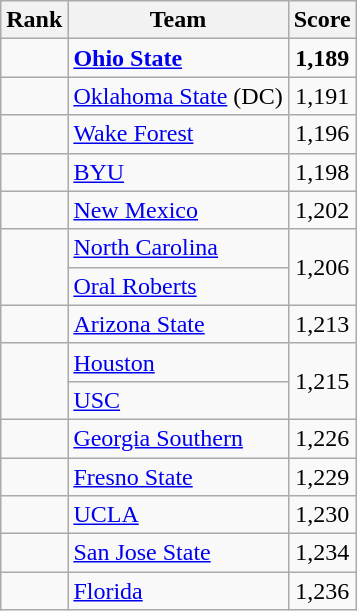<table class="wikitable sortable" style="text-align:center">
<tr>
<th dat-sort-type=number>Rank</th>
<th>Team</th>
<th>Score</th>
</tr>
<tr>
<td></td>
<td align=left><strong><a href='#'>Ohio State</a></strong></td>
<td><strong>1,189</strong></td>
</tr>
<tr>
<td></td>
<td align=left><a href='#'>Oklahoma State</a> (DC)</td>
<td>1,191</td>
</tr>
<tr>
<td></td>
<td align=left><a href='#'>Wake Forest</a></td>
<td>1,196</td>
</tr>
<tr>
<td></td>
<td align=left><a href='#'>BYU</a></td>
<td>1,198</td>
</tr>
<tr>
<td></td>
<td align=left><a href='#'>New Mexico</a></td>
<td>1,202</td>
</tr>
<tr>
<td rowspan=2></td>
<td align=left><a href='#'>North Carolina</a></td>
<td rowspan=2>1,206</td>
</tr>
<tr>
<td align=left><a href='#'>Oral Roberts</a></td>
</tr>
<tr>
<td></td>
<td align=left><a href='#'>Arizona State</a></td>
<td>1,213</td>
</tr>
<tr>
<td rowspan=2></td>
<td align=left><a href='#'>Houston</a></td>
<td rowspan=2>1,215</td>
</tr>
<tr>
<td align=left><a href='#'>USC</a></td>
</tr>
<tr>
<td></td>
<td align=left><a href='#'>Georgia Southern</a></td>
<td>1,226</td>
</tr>
<tr>
<td></td>
<td align=left><a href='#'>Fresno State</a></td>
<td>1,229</td>
</tr>
<tr>
<td></td>
<td align=left><a href='#'>UCLA</a></td>
<td>1,230</td>
</tr>
<tr>
<td></td>
<td align=left><a href='#'>San Jose State</a></td>
<td>1,234</td>
</tr>
<tr>
<td></td>
<td align=left><a href='#'>Florida</a></td>
<td>1,236</td>
</tr>
</table>
